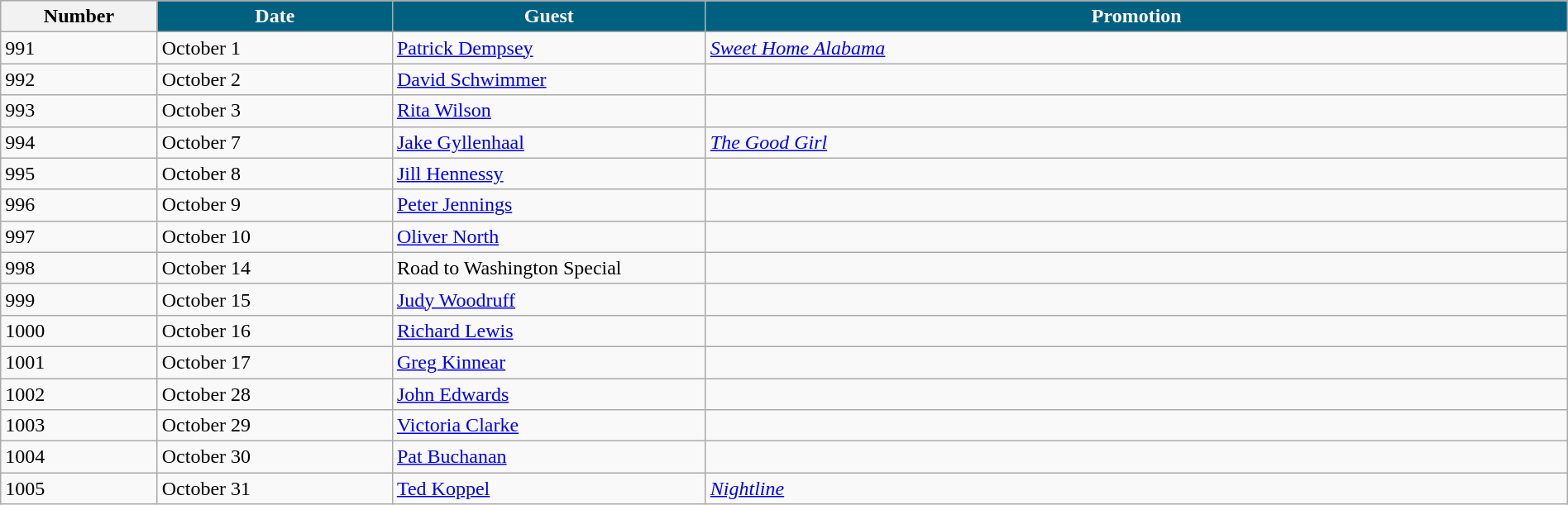<table class="wikitable" width="100%">
<tr bgcolor="#CCCCCC">
<th>Number</th>
<th width="15%" style="background:#006080; color:#FFFFFF">Date</th>
<th width="20%" style="background:#006080; color:#FFFFFF">Guest</th>
<th width="55%" style="background:#006080; color:#FFFFFF">Promotion</th>
</tr>
<tr>
<td>991</td>
<td>October 1</td>
<td><a href='#'>Patrick Dempsey</a></td>
<td><em><a href='#'>Sweet Home Alabama</a></em></td>
</tr>
<tr>
<td>992</td>
<td>October 2</td>
<td><a href='#'>David Schwimmer</a></td>
<td></td>
</tr>
<tr>
<td>993</td>
<td>October 3</td>
<td><a href='#'>Rita Wilson</a></td>
<td></td>
</tr>
<tr>
<td>994</td>
<td>October 7</td>
<td><a href='#'>Jake Gyllenhaal</a></td>
<td><em><a href='#'>The Good Girl</a></em></td>
</tr>
<tr>
<td>995</td>
<td>October 8</td>
<td><a href='#'>Jill Hennessy</a></td>
<td></td>
</tr>
<tr>
<td>996</td>
<td>October 9</td>
<td><a href='#'>Peter Jennings</a></td>
<td></td>
</tr>
<tr>
<td>997</td>
<td>October 10</td>
<td><a href='#'>Oliver North</a></td>
<td></td>
</tr>
<tr>
<td>998</td>
<td>October 14</td>
<td>Road to Washington Special</td>
<td></td>
</tr>
<tr>
<td>999</td>
<td>October 15</td>
<td><a href='#'>Judy Woodruff</a></td>
<td></td>
</tr>
<tr>
<td>1000</td>
<td>October 16</td>
<td><a href='#'>Richard Lewis</a></td>
<td></td>
</tr>
<tr>
<td>1001</td>
<td>October 17</td>
<td><a href='#'>Greg Kinnear</a></td>
<td></td>
</tr>
<tr>
<td>1002</td>
<td>October 28</td>
<td><a href='#'>John Edwards</a></td>
<td></td>
</tr>
<tr>
<td>1003</td>
<td>October 29</td>
<td><a href='#'>Victoria Clarke</a></td>
<td></td>
</tr>
<tr>
<td>1004</td>
<td>October 30</td>
<td><a href='#'>Pat Buchanan</a></td>
<td></td>
</tr>
<tr>
<td>1005</td>
<td>October 31</td>
<td><a href='#'>Ted Koppel</a></td>
<td><em><a href='#'>Nightline</a></em></td>
</tr>
</table>
